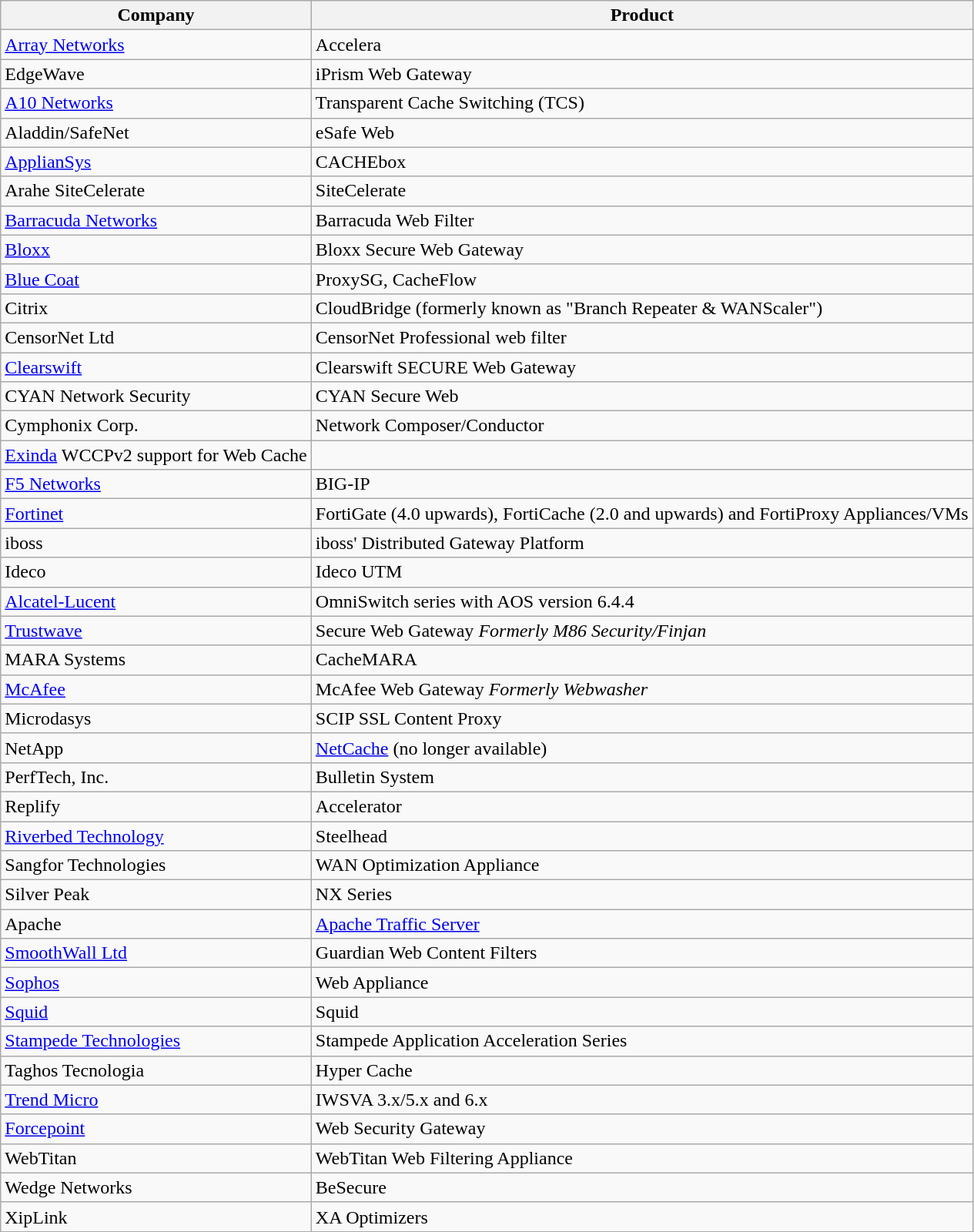<table class="wikitable sortable">
<tr>
<th>Company</th>
<th>Product</th>
</tr>
<tr>
<td><a href='#'>Array Networks</a></td>
<td>Accelera</td>
</tr>
<tr>
<td>EdgeWave</td>
<td>iPrism Web Gateway</td>
</tr>
<tr>
<td><a href='#'>A10 Networks</a></td>
<td>Transparent Cache Switching (TCS)</td>
</tr>
<tr>
<td>Aladdin/SafeNet</td>
<td>eSafe Web</td>
</tr>
<tr>
<td><a href='#'>ApplianSys</a></td>
<td>CACHEbox</td>
</tr>
<tr>
<td>Arahe SiteCelerate</td>
<td>SiteCelerate</td>
</tr>
<tr>
<td><a href='#'>Barracuda Networks</a></td>
<td>Barracuda Web Filter</td>
</tr>
<tr>
<td><a href='#'>Bloxx</a></td>
<td>Bloxx Secure Web Gateway</td>
</tr>
<tr>
<td><a href='#'>Blue Coat</a></td>
<td>ProxySG, CacheFlow</td>
</tr>
<tr>
<td>Citrix</td>
<td>CloudBridge (formerly known as "Branch Repeater & WANScaler")</td>
</tr>
<tr>
<td>CensorNet Ltd</td>
<td>CensorNet Professional web filter</td>
</tr>
<tr>
<td><a href='#'>Clearswift</a></td>
<td>Clearswift SECURE Web Gateway</td>
</tr>
<tr>
<td>CYAN Network Security</td>
<td>CYAN Secure Web</td>
</tr>
<tr>
<td>Cymphonix Corp.</td>
<td>Network Composer/Conductor</td>
</tr>
<tr>
<td><a href='#'>Exinda</a> WCCPv2 support for Web Cache</td>
<td></td>
</tr>
<tr>
<td><a href='#'>F5 Networks</a></td>
<td>BIG-IP</td>
</tr>
<tr>
<td><a href='#'>Fortinet</a></td>
<td>FortiGate (4.0 upwards), FortiCache (2.0 and upwards) and FortiProxy Appliances/VMs</td>
</tr>
<tr>
<td>iboss</td>
<td>iboss' Distributed Gateway Platform</td>
</tr>
<tr>
<td>Ideco</td>
<td>Ideco UTM</td>
</tr>
<tr>
<td><a href='#'>Alcatel-Lucent</a></td>
<td>OmniSwitch series with AOS version 6.4.4</td>
</tr>
<tr>
<td><a href='#'>Trustwave</a></td>
<td>Secure Web Gateway <em>Formerly M86 Security/Finjan</em></td>
</tr>
<tr>
<td>MARA Systems</td>
<td>CacheMARA</td>
</tr>
<tr>
<td><a href='#'>McAfee</a></td>
<td>McAfee Web Gateway <em>Formerly Webwasher</em></td>
</tr>
<tr>
<td>Microdasys</td>
<td>SCIP SSL Content Proxy</td>
</tr>
<tr>
<td>NetApp</td>
<td><a href='#'>NetCache</a> (no longer available)</td>
</tr>
<tr>
<td>PerfTech, Inc.</td>
<td>Bulletin System</td>
</tr>
<tr>
<td>Replify</td>
<td>Accelerator</td>
</tr>
<tr>
<td><a href='#'>Riverbed Technology</a></td>
<td>Steelhead</td>
</tr>
<tr>
<td>Sangfor Technologies</td>
<td>WAN Optimization Appliance</td>
</tr>
<tr>
<td>Silver Peak</td>
<td>NX Series</td>
</tr>
<tr>
<td>Apache</td>
<td><a href='#'>Apache Traffic Server</a></td>
</tr>
<tr>
<td><a href='#'>SmoothWall Ltd</a></td>
<td>Guardian Web Content Filters</td>
</tr>
<tr>
<td><a href='#'>Sophos</a></td>
<td>Web Appliance</td>
</tr>
<tr>
<td><a href='#'>Squid</a></td>
<td>Squid</td>
</tr>
<tr>
<td><a href='#'>Stampede Technologies</a></td>
<td>Stampede Application Acceleration Series</td>
</tr>
<tr>
<td>Taghos Tecnologia</td>
<td>Hyper Cache</td>
</tr>
<tr>
<td><a href='#'>Trend Micro</a></td>
<td>IWSVA 3.x/5.x and 6.x</td>
</tr>
<tr>
<td><a href='#'>Forcepoint</a></td>
<td>Web Security Gateway</td>
</tr>
<tr>
<td>WebTitan</td>
<td>WebTitan Web Filtering Appliance</td>
</tr>
<tr>
<td>Wedge Networks</td>
<td>BeSecure</td>
</tr>
<tr>
<td>XipLink</td>
<td>XA Optimizers</td>
</tr>
</table>
